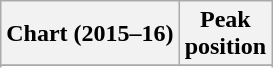<table class="wikitable sortable plainrowheaders" style="text-align:center">
<tr>
<th scope="col">Chart (2015–16)</th>
<th scope="col">Peak<br>position</th>
</tr>
<tr>
</tr>
<tr>
</tr>
<tr>
</tr>
</table>
